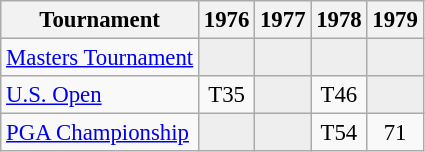<table class="wikitable" style="font-size:95%;text-align:center;">
<tr>
<th>Tournament</th>
<th>1976</th>
<th>1977</th>
<th>1978</th>
<th>1979</th>
</tr>
<tr>
<td align=left><a href='#'>Masters Tournament</a></td>
<td style="background:#eeeeee;"></td>
<td style="background:#eeeeee;"></td>
<td style="background:#eeeeee;"></td>
<td style="background:#eeeeee;"></td>
</tr>
<tr>
<td align=left><a href='#'>U.S. Open</a></td>
<td>T35</td>
<td style="background:#eeeeee;"></td>
<td>T46</td>
<td style="background:#eeeeee;"></td>
</tr>
<tr>
<td align=left><a href='#'>PGA Championship</a></td>
<td style="background:#eeeeee;"></td>
<td style="background:#eeeeee;"></td>
<td>T54</td>
<td>71</td>
</tr>
</table>
